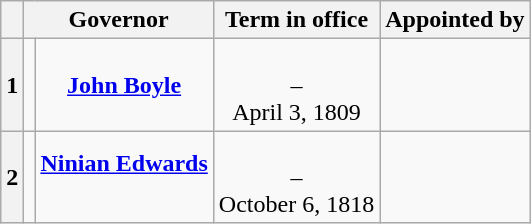<table class="wikitable sortable" style="text-align:center;">
<tr>
<th scope="col" data-sort-type="number"></th>
<th scope="colgroup" colspan="2">Governor</th>
<th scope="col">Term in office</th>
<th scope="col">Appointed by</th>
</tr>
<tr style="height:2em;">
<th scope="row">1</th>
<td data-sort-value="Boyle, John"></td>
<td><strong><a href='#'>John Boyle</a></strong><br></td>
<td><br>–<br>April 3, 1809<br></td>
<td></td>
</tr>
<tr style="height:2em;">
<th scope="row">2</th>
<td data-sort-value="Edwards, Ninian"></td>
<td><strong><a href='#'>Ninian Edwards</a></strong><br><br></td>
<td><br>–<br>October 6, 1818<br></td>
<td></td>
</tr>
</table>
